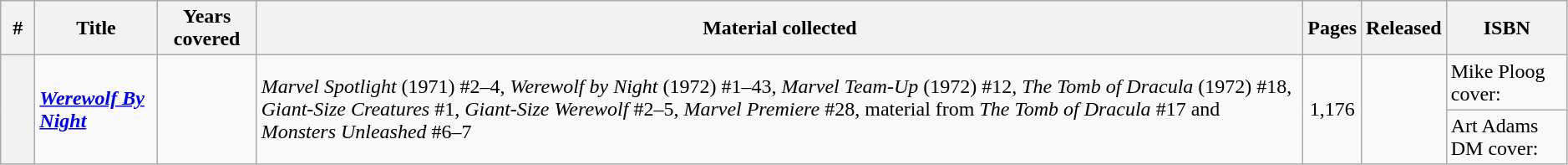<table class="wikitable sortable" width="99%">
<tr>
<th class="unsortable" width="20px">#</th>
<th>Title</th>
<th>Years covered</th>
<th class="unsortable">Material collected</th>
<th>Pages</th>
<th>Released</th>
<th class="unsortable">ISBN</th>
</tr>
<tr>
<th rowspan="2" style="background-color: light grey;"></th>
<td rowspan="2"><strong><em><a href='#'>Werewolf By Night</a></em></strong></td>
<td rowspan="2"></td>
<td rowspan="2"><em>Marvel Spotlight</em> (1971) #2–4, <em>Werewolf by Night</em> (1972) #1–43, <em>Marvel Team-Up</em> (1972) #12, <em>The Tomb of Dracula</em> (1972) #18, <em>Giant-Size Creatures</em> #1, <em>Giant-Size Werewolf</em> #2–5, <em>Marvel Premiere</em> #28, material from <em>The Tomb of Dracula</em> #17 and <em>Monsters Unleashed</em> #6–7</td>
<td rowspan="2" style="text-align: center;">1,176</td>
<td rowspan="2"></td>
<td>Mike Ploog cover: </td>
</tr>
<tr>
<td>Art Adams DM cover: </td>
</tr>
</table>
